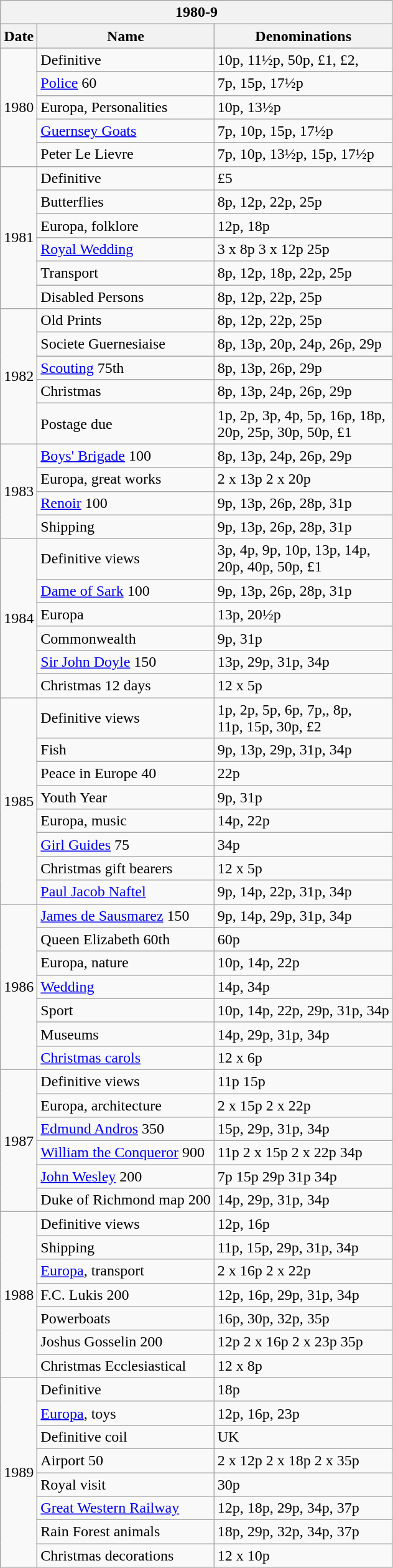<table class="wikitable">
<tr>
<th colspan=3>1980-9</th>
</tr>
<tr>
<th>Date</th>
<th>Name</th>
<th>Denominations</th>
</tr>
<tr>
<td rowspan="5">1980</td>
<td>Definitive</td>
<td>10p, 11½p, 50p, £1, £2,</td>
</tr>
<tr>
<td><a href='#'>Police</a> 60</td>
<td>7p, 15p, 17½p</td>
</tr>
<tr>
<td>Europa, Personalities</td>
<td>10p, 13½p</td>
</tr>
<tr>
<td><a href='#'>Guernsey Goats</a></td>
<td>7p, 10p, 15p, 17½p</td>
</tr>
<tr>
<td>Peter Le Lievre</td>
<td>7p, 10p, 13½p, 15p, 17½p</td>
</tr>
<tr>
<td rowspan="6">1981</td>
<td>Definitive</td>
<td>£5</td>
</tr>
<tr>
<td>Butterflies</td>
<td>8p, 12p, 22p, 25p</td>
</tr>
<tr>
<td>Europa, folklore</td>
<td>12p, 18p</td>
</tr>
<tr>
<td><a href='#'>Royal Wedding</a></td>
<td>3 x 8p 3 x 12p 25p</td>
</tr>
<tr>
<td>Transport</td>
<td>8p, 12p, 18p, 22p, 25p</td>
</tr>
<tr>
<td>Disabled Persons</td>
<td>8p, 12p, 22p, 25p</td>
</tr>
<tr>
<td rowspan="5">1982</td>
<td>Old Prints</td>
<td>8p, 12p, 22p, 25p</td>
</tr>
<tr>
<td>Societe Guernesiaise</td>
<td>8p, 13p, 20p, 24p, 26p, 29p</td>
</tr>
<tr>
<td><a href='#'>Scouting</a> 75th</td>
<td>8p, 13p, 26p, 29p</td>
</tr>
<tr>
<td>Christmas</td>
<td>8p, 13p, 24p, 26p, 29p</td>
</tr>
<tr>
<td>Postage due</td>
<td>1p, 2p, 3p, 4p, 5p, 16p, 18p, <br>20p, 25p, 30p, 50p, £1</td>
</tr>
<tr>
<td rowspan="4">1983</td>
<td><a href='#'>Boys' Brigade</a> 100</td>
<td>8p, 13p, 24p, 26p, 29p</td>
</tr>
<tr>
<td>Europa, great works</td>
<td>2 x 13p 2 x 20p</td>
</tr>
<tr>
<td><a href='#'>Renoir</a> 100</td>
<td>9p, 13p, 26p, 28p, 31p</td>
</tr>
<tr>
<td>Shipping</td>
<td>9p, 13p, 26p, 28p, 31p</td>
</tr>
<tr>
<td rowspan="6">1984</td>
<td>Definitive views</td>
<td>3p, 4p, 9p, 10p, 13p, 14p, <br>20p, 40p, 50p, £1</td>
</tr>
<tr>
<td><a href='#'>Dame of Sark</a> 100</td>
<td>9p, 13p, 26p, 28p, 31p</td>
</tr>
<tr>
<td>Europa</td>
<td>13p, 20½p</td>
</tr>
<tr>
<td>Commonwealth</td>
<td>9p, 31p</td>
</tr>
<tr>
<td><a href='#'>Sir John Doyle</a> 150</td>
<td>13p, 29p, 31p, 34p</td>
</tr>
<tr>
<td>Christmas 12 days</td>
<td>12 x 5p</td>
</tr>
<tr>
<td rowspan="8">1985</td>
<td>Definitive views</td>
<td>1p, 2p, 5p, 6p, 7p,, 8p, <br>11p, 15p, 30p, £2</td>
</tr>
<tr>
<td>Fish</td>
<td>9p, 13p, 29p, 31p, 34p</td>
</tr>
<tr>
<td>Peace in Europe 40</td>
<td>22p</td>
</tr>
<tr>
<td>Youth Year</td>
<td>9p, 31p</td>
</tr>
<tr>
<td>Europa, music</td>
<td>14p, 22p</td>
</tr>
<tr>
<td><a href='#'>Girl Guides</a> 75</td>
<td>34p</td>
</tr>
<tr>
<td>Christmas gift bearers</td>
<td>12 x 5p</td>
</tr>
<tr>
<td><a href='#'>Paul Jacob Naftel</a></td>
<td>9p, 14p, 22p, 31p, 34p</td>
</tr>
<tr>
<td rowspan="7">1986</td>
<td><a href='#'>James de Sausmarez</a> 150</td>
<td>9p, 14p, 29p, 31p, 34p</td>
</tr>
<tr>
<td>Queen Elizabeth 60th</td>
<td>60p</td>
</tr>
<tr>
<td>Europa, nature</td>
<td>10p, 14p, 22p</td>
</tr>
<tr>
<td><a href='#'>Wedding</a></td>
<td>14p, 34p</td>
</tr>
<tr>
<td>Sport</td>
<td>10p, 14p, 22p, 29p, 31p, 34p</td>
</tr>
<tr>
<td>Museums</td>
<td>14p, 29p, 31p, 34p</td>
</tr>
<tr>
<td><a href='#'>Christmas carols</a></td>
<td>12 x 6p</td>
</tr>
<tr>
<td rowspan="6">1987</td>
<td>Definitive views</td>
<td>11p 15p</td>
</tr>
<tr>
<td>Europa, architecture</td>
<td>2 x 15p 2 x 22p</td>
</tr>
<tr>
<td><a href='#'>Edmund Andros</a> 350</td>
<td>15p, 29p, 31p, 34p</td>
</tr>
<tr>
<td><a href='#'>William the Conqueror</a> 900</td>
<td>11p 2 x 15p 2 x 22p 34p</td>
</tr>
<tr>
<td><a href='#'>John Wesley</a> 200</td>
<td>7p 15p 29p 31p 34p</td>
</tr>
<tr>
<td>Duke of Richmond map 200</td>
<td>14p, 29p, 31p, 34p</td>
</tr>
<tr>
<td rowspan="7">1988</td>
<td>Definitive views</td>
<td>12p, 16p</td>
</tr>
<tr>
<td>Shipping</td>
<td>11p, 15p, 29p, 31p, 34p</td>
</tr>
<tr>
<td><a href='#'>Europa</a>, transport</td>
<td>2 x 16p 2 x 22p</td>
</tr>
<tr>
<td>F.C. Lukis 200</td>
<td>12p, 16p, 29p, 31p, 34p</td>
</tr>
<tr>
<td>Powerboats</td>
<td>16p, 30p, 32p, 35p</td>
</tr>
<tr>
<td>Joshus Gosselin 200</td>
<td>12p 2 x 16p 2 x 23p 35p</td>
</tr>
<tr>
<td>Christmas Ecclesiastical</td>
<td>12 x 8p</td>
</tr>
<tr>
<td rowspan="8">1989</td>
<td>Definitive</td>
<td>18p</td>
</tr>
<tr>
<td><a href='#'>Europa</a>, toys</td>
<td>12p, 16p, 23p</td>
</tr>
<tr>
<td>Definitive coil</td>
<td>UK</td>
</tr>
<tr>
<td>Airport 50</td>
<td>2 x 12p 2 x 18p 2 x 35p</td>
</tr>
<tr>
<td>Royal visit</td>
<td>30p</td>
</tr>
<tr>
<td><a href='#'>Great Western Railway</a></td>
<td>12p, 18p, 29p, 34p, 37p</td>
</tr>
<tr>
<td>Rain Forest animals</td>
<td>18p, 29p, 32p, 34p, 37p</td>
</tr>
<tr>
<td>Christmas decorations</td>
<td>12 x 10p</td>
</tr>
</table>
